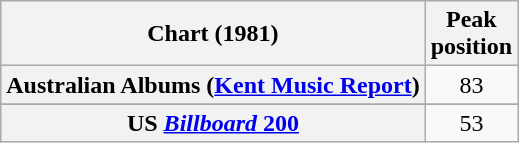<table class="wikitable sortable plainrowheaders">
<tr>
<th scope="col">Chart (1981)</th>
<th scope="col">Peak<br>position</th>
</tr>
<tr>
<th scope="row">Australian Albums (<a href='#'>Kent Music Report</a>)</th>
<td align="center">83</td>
</tr>
<tr>
</tr>
<tr>
</tr>
<tr>
</tr>
<tr>
<th scope="row">US <a href='#'><em>Billboard</em> 200</a></th>
<td align="center">53</td>
</tr>
</table>
